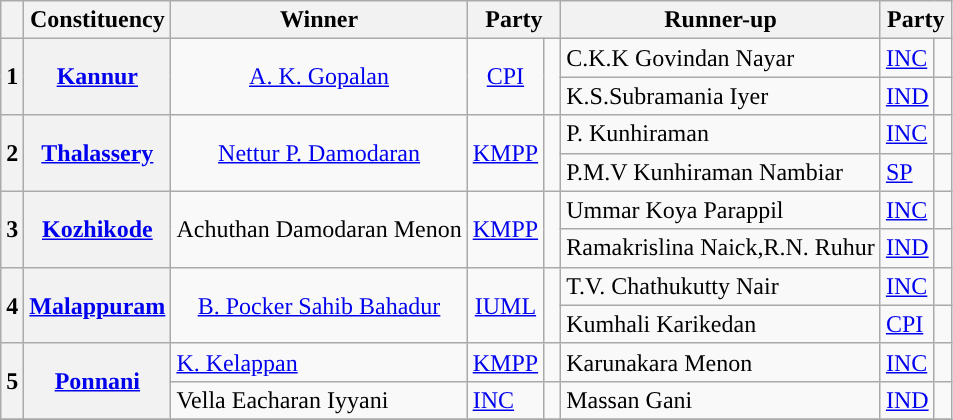<table class="wikitable sortable" border="1">
<tr>
<th></th>
<th style="text-align:center;">Constituency</th>
<th style="text-align:center;">Winner</th>
<th colspan="2" style="text-align:center;">Party</th>
<th>Runner-up</th>
<th colspan="2">Party</th>
</tr>
<tr>
<th rowspan="2">1</th>
<th rowspan="2" style="text-align:center;"><a href='#'>Kannur</a></th>
<td rowspan="2" style="text-align:center;"><a href='#'>A. K. Gopalan</a></td>
<td rowspan="2" style="text-align:center;"><a href='#'>CPI</a></td>
<td rowspan="2" width="4px" style="background-color: "></td>
<td>C.K.K Govindan Nayar</td>
<td><a href='#'>INC</a></td>
<td width="4px" style="background-color: "></td>
</tr>
<tr>
<td>K.S.Subramania Iyer</td>
<td><a href='#'>IND</a></td>
<td width="4px" style="background-color: "></td>
</tr>
<tr>
<th rowspan="2">2</th>
<th rowspan="2" style="text-align:center;"><a href='#'>Thalassery</a></th>
<td rowspan="2" style="text-align:center;"><a href='#'>Nettur P. Damodaran</a></td>
<td rowspan="2" style="text-align:center;"><a href='#'>KMPP</a></td>
<td rowspan="2" width="4px" style="background-color: "></td>
<td>P. Kunhiraman</td>
<td><a href='#'>INC</a></td>
<td width="4px" style="background-color: "></td>
</tr>
<tr>
<td>P.M.V Kunhiraman Nambiar</td>
<td><a href='#'>SP</a></td>
<td width="4px" style="background-color: "></td>
</tr>
<tr>
<th rowspan="2">3</th>
<th rowspan="2" style="text-align:center;"><a href='#'>Kozhikode</a></th>
<td rowspan="2" style="text-align:center;">Achuthan Damodaran Menon</td>
<td rowspan="2" style="text-align:center;"><a href='#'>KMPP</a></td>
<td rowspan="2" width="4px" style="background-color: "></td>
<td>Ummar Koya Parappil</td>
<td><a href='#'>INC</a></td>
<td width="4px" style="background-color: "></td>
</tr>
<tr>
<td>Ramakrislina Naick,R.N. Ruhur</td>
<td><a href='#'>IND</a></td>
<td width="4px" style="background-color: "></td>
</tr>
<tr>
<th rowspan="2">4</th>
<th rowspan="2" style="text-align:center;"><a href='#'>Malappuram</a></th>
<td rowspan="2" style="text-align:center;"><a href='#'>B. Pocker Sahib Bahadur</a></td>
<td rowspan="2" style="text-align:center;"><a href='#'>IUML</a></td>
<td rowspan="2" width="4px" style="background-color: "></td>
<td>T.V. Chathukutty Nair</td>
<td><a href='#'>INC</a></td>
<td width="4px" style="background-color: "></td>
</tr>
<tr>
<td>Kumhali Karikedan</td>
<td><a href='#'>CPI</a></td>
<td width="4px" style="background-color: "></td>
</tr>
<tr>
<th rowspan="2">5</th>
<th rowspan="2"><a href='#'>Ponnani</a></th>
<td><a href='#'>K. Kelappan</a></td>
<td><a href='#'>KMPP</a></td>
<td width="4px" style="background-color: "></td>
<td>Karunakara Menon</td>
<td><a href='#'>INC</a></td>
<td width="4px" style="background-color: "><br></td>
</tr>
<tr>
<td>Vella Eacharan Iyyani</td>
<td><a href='#'>INC</a></td>
<td width="4px" style="background-color: "></td>
<td>Massan Gani</td>
<td><a href='#'>IND</a></td>
<td width="4px" style="background-color: "></td>
</tr>
<tr>
</tr>
</table>
